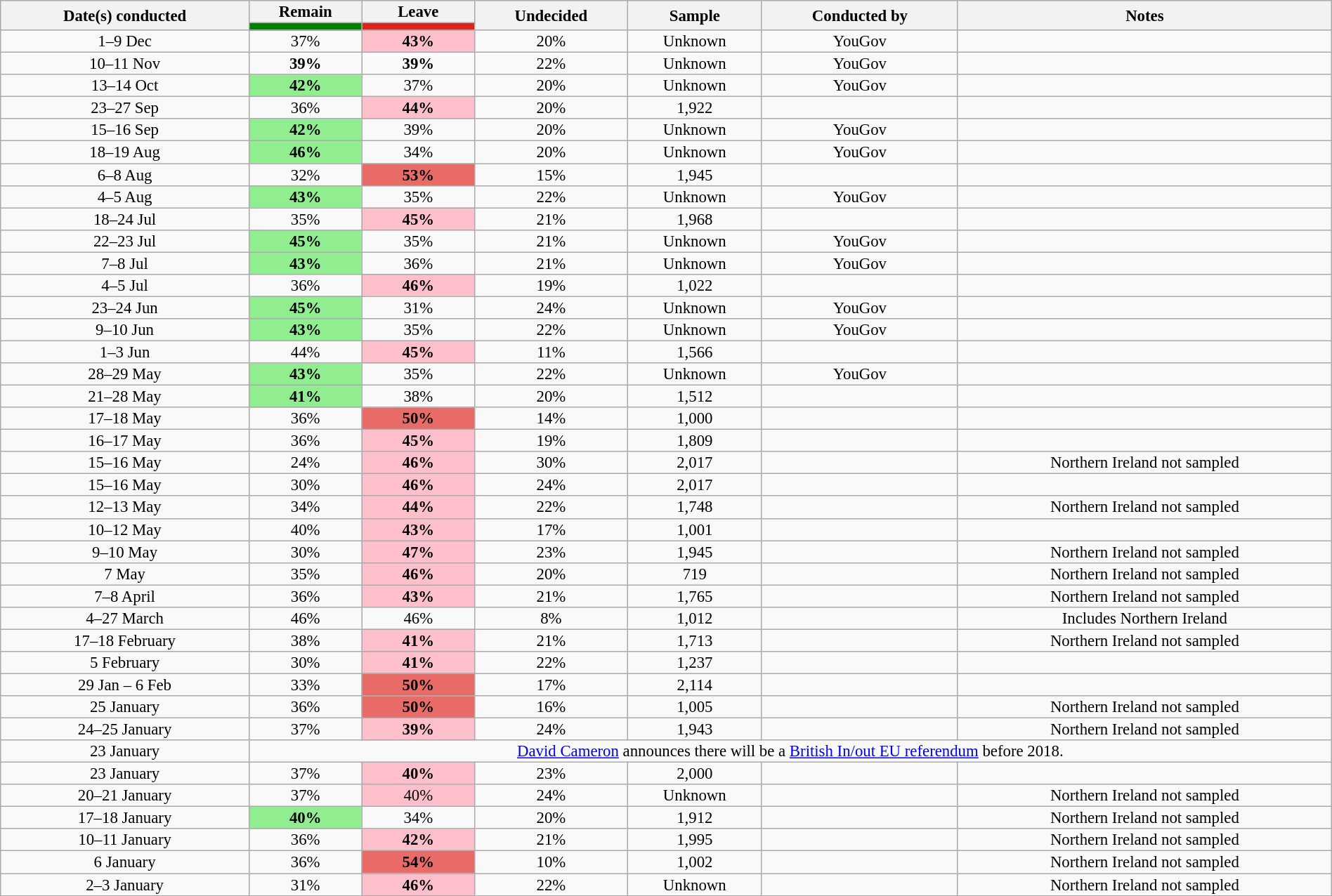<table class="wikitable sortable collapsible" style="text-align:center; font-size:95%; line-height:14px; width:100%">
<tr>
<th rowspan="2">Date(s) conducted</th>
<th>Remain</th>
<th>Leave</th>
<th rowspan="2">Undecided</th>
<th rowspan="2">Sample</th>
<th rowspan="2">Conducted by</th>
<th rowspan="2">Notes</th>
</tr>
<tr>
<th style="background:green; color:white; width:100px"></th>
<th style="background:#dc241f; color:white; width:100px"></th>
</tr>
<tr>
<td data-sort-value="2013-12-09">1–9 Dec</td>
<td>37%</td>
<td style="background:pink"><strong>43%</strong></td>
<td>20%</td>
<td>Unknown</td>
<td>YouGov</td>
<td></td>
</tr>
<tr>
<td data-sort-value="2013-11-11">10–11 Nov</td>
<td><strong>39%</strong></td>
<td><strong>39%</strong></td>
<td>22%</td>
<td>Unknown</td>
<td>YouGov</td>
<td></td>
</tr>
<tr>
<td data-sort-value="2013-10-14">13–14 Oct</td>
<td style="background:lightgreen"><strong>42%</strong></td>
<td>37%</td>
<td>20%</td>
<td>Unknown</td>
<td>YouGov</td>
<td></td>
</tr>
<tr>
<td data-sort-value="2013-09-27">23–27 Sep</td>
<td>36%</td>
<td style="background:pink"><strong>44%</strong></td>
<td>20%</td>
<td>1,922</td>
<td></td>
<td></td>
</tr>
<tr>
<td data-sort-value="2013-09-16">15–16 Sep</td>
<td style="background:lightgreen"><strong>42%</strong></td>
<td>39%</td>
<td>20%</td>
<td>Unknown</td>
<td>YouGov</td>
<td></td>
</tr>
<tr>
<td data-sort-value="2013-08-19">18–19 Aug</td>
<td style="background:lightgreen"><strong>46%</strong></td>
<td>34%</td>
<td>20%</td>
<td>Unknown</td>
<td>YouGov</td>
<td></td>
</tr>
<tr>
<td data-sort-value="2013-08-08">6–8 Aug</td>
<td>32%</td>
<td style="background: rgb(233, 107, 103);"><strong>53%</strong></td>
<td>15%</td>
<td>1,945</td>
<td></td>
<td></td>
</tr>
<tr>
<td data-sort-value="2013-08-05">4–5 Aug</td>
<td style="background:lightgreen"><strong>43%</strong></td>
<td>35%</td>
<td>22%</td>
<td>Unknown</td>
<td>YouGov</td>
<td></td>
</tr>
<tr>
<td data-sort-value="2013-07-24">18–24 Jul</td>
<td>35%</td>
<td style="background:pink"><strong>45%</strong></td>
<td>21%</td>
<td>1,968</td>
<td></td>
<td></td>
</tr>
<tr>
<td data-sort-value="2013-07-23">22–23 Jul</td>
<td style="background:lightgreen"><strong>45%</strong></td>
<td>35%</td>
<td>21%</td>
<td>Unknown</td>
<td>YouGov</td>
<td></td>
</tr>
<tr>
<td data-sort-value="2013-07-08">7–8 Jul</td>
<td style="background:lightgreen"><strong>43%</strong></td>
<td>36%</td>
<td>21%</td>
<td>Unknown</td>
<td>YouGov</td>
<td></td>
</tr>
<tr>
<td data-sort-value="2013-07-05">4–5 Jul</td>
<td>36%</td>
<td style="background:pink"><strong>46%</strong></td>
<td>19%</td>
<td>1,022</td>
<td></td>
<td></td>
</tr>
<tr>
<td data-sort-value="2013-06-24">23–24 Jun</td>
<td style="background:lightgreen"><strong>45%</strong></td>
<td>31%</td>
<td>24%</td>
<td>Unknown</td>
<td>YouGov</td>
<td></td>
</tr>
<tr>
<td data-sort-value="2013-06-10">9–10 Jun</td>
<td style="background:lightgreen"><strong>43%</strong></td>
<td>35%</td>
<td>22%</td>
<td>Unknown</td>
<td>YouGov</td>
<td></td>
</tr>
<tr>
<td data-sort-value="2013-06-03">1–3 Jun</td>
<td>44%</td>
<td style="background:pink"><strong>45%</strong></td>
<td>11%</td>
<td>1,566</td>
<td></td>
<td></td>
</tr>
<tr>
<td data-sort-value="2013-05-29">28–29 May</td>
<td style="background:lightgreen"><strong>43%</strong></td>
<td>35%</td>
<td>22%</td>
<td>Unknown</td>
<td>YouGov</td>
<td></td>
</tr>
<tr>
<td data-sort-value="2013-05-28">21–28 May</td>
<td style="background:lightgreen"><strong>41%</strong></td>
<td>38%</td>
<td>20%</td>
<td>1,512</td>
<td></td>
<td></td>
</tr>
<tr>
<td data-sort-value="2013-05-18">17–18 May</td>
<td>36%</td>
<td style="background: rgb(233, 107, 103);"><strong>50%</strong></td>
<td>14%</td>
<td>1,000</td>
<td></td>
<td></td>
</tr>
<tr>
<td data-sort-value="2013-05-17">16–17 May</td>
<td>36%</td>
<td style="background:pink"><strong>45%</strong></td>
<td>19%</td>
<td>1,809</td>
<td></td>
<td></td>
</tr>
<tr>
<td>15–16 May</td>
<td>24%</td>
<td style="background:pink"><strong>46%</strong></td>
<td>30%</td>
<td>2,017</td>
<td></td>
<td>Northern Ireland not sampled</td>
</tr>
<tr>
<td>15–16 May</td>
<td>30%</td>
<td style="background:pink"><strong>46%</strong></td>
<td>24%</td>
<td>2,017</td>
<td></td>
<td></td>
</tr>
<tr>
<td>12–13 May</td>
<td>34%</td>
<td style="background:pink"><strong>44%</strong></td>
<td>22%</td>
<td>1,748</td>
<td></td>
<td>Northern Ireland not sampled</td>
</tr>
<tr>
<td>10–12 May</td>
<td>40%</td>
<td style="background:pink"><strong>43%</strong></td>
<td>17%</td>
<td>1,001</td>
<td></td>
<td></td>
</tr>
<tr>
<td>9–10 May</td>
<td>30%</td>
<td style="background:pink"><strong>47%</strong></td>
<td>23%</td>
<td>1,945</td>
<td></td>
<td>Northern Ireland not sampled</td>
</tr>
<tr>
<td>7 May</td>
<td>35%</td>
<td style="background:pink"><strong>46%</strong></td>
<td>20%</td>
<td>719</td>
<td></td>
<td>Northern Ireland not sampled</td>
</tr>
<tr>
<td>7–8 April</td>
<td>36%</td>
<td style="background:pink"><strong>43%</strong></td>
<td>21%</td>
<td>1,765</td>
<td></td>
<td>Northern Ireland not sampled</td>
</tr>
<tr>
<td>4–27 March</td>
<td>46%</td>
<td>46%</td>
<td>8%</td>
<td>1,012</td>
<td></td>
<td>Includes Northern Ireland</td>
</tr>
<tr>
<td>17–18 February</td>
<td>38%</td>
<td style="background:pink"><strong>41%</strong></td>
<td>21%</td>
<td>1,713</td>
<td></td>
<td>Northern Ireland not sampled</td>
</tr>
<tr>
<td>5 February</td>
<td>30%</td>
<td style="background:pink"><strong>41%</strong></td>
<td>22%</td>
<td>1,237</td>
<td></td>
<td></td>
</tr>
<tr>
<td>29 Jan – 6 Feb</td>
<td>33%</td>
<td style="background: rgb(233, 107, 103);"><strong>50%</strong></td>
<td>17%</td>
<td>2,114</td>
<td></td>
<td></td>
</tr>
<tr>
<td>25 January</td>
<td>36%</td>
<td style="background: rgb(233, 107, 103);"><strong>50%</strong></td>
<td>16%</td>
<td>1,005</td>
<td></td>
<td>Northern Ireland not sampled</td>
</tr>
<tr>
<td>24–25 January</td>
<td>37%</td>
<td style="background:pink"><strong>39%</strong></td>
<td>24%</td>
<td>1,943</td>
<td></td>
<td>Northern Ireland not sampled</td>
</tr>
<tr>
<td>23 January</td>
<td colspan="6"><a href='#'>David Cameron</a> announces there will be a <a href='#'>British In/out EU referendum</a> before 2018.</td>
</tr>
<tr>
<td>23 January</td>
<td>37%</td>
<td style="background:pink"><strong>40%</strong></td>
<td>23%</td>
<td>2,000</td>
<td></td>
<td></td>
</tr>
<tr>
<td>20–21 January</td>
<td>37%</td>
<td style="background:pink">40%</td>
<td>24%</td>
<td>Unknown</td>
<td></td>
<td>Northern Ireland not sampled</td>
</tr>
<tr>
<td>17–18 January</td>
<td style="background:lightgreen"><strong>40%</strong></td>
<td>34%</td>
<td>20%</td>
<td>1,912</td>
<td></td>
<td>Northern Ireland not sampled</td>
</tr>
<tr>
<td>10–11 January</td>
<td>36%</td>
<td style="background:pink"><strong>42%</strong></td>
<td>21%</td>
<td>1,995</td>
<td></td>
<td>Northern Ireland not sampled</td>
</tr>
<tr>
<td>6 January</td>
<td>36%</td>
<td style="background: rgb(233, 107, 103);"><strong>54%</strong></td>
<td>10%</td>
<td>1,002</td>
<td></td>
<td>Northern Ireland not sampled</td>
</tr>
<tr>
<td>2–3 January</td>
<td>31%</td>
<td style="background:pink"><strong>46%</strong></td>
<td>22%</td>
<td>Unknown</td>
<td></td>
<td>Northern Ireland not sampled</td>
</tr>
</table>
